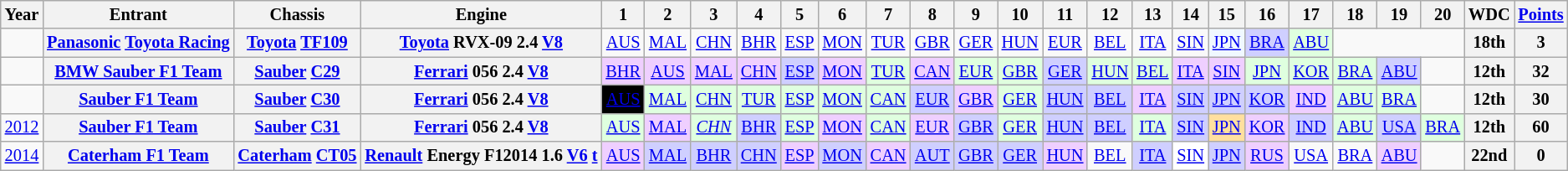<table class="wikitable" style="text-align:center; font-size:85%">
<tr>
<th>Year</th>
<th>Entrant</th>
<th>Chassis</th>
<th>Engine</th>
<th>1</th>
<th>2</th>
<th>3</th>
<th>4</th>
<th>5</th>
<th>6</th>
<th>7</th>
<th>8</th>
<th>9</th>
<th>10</th>
<th>11</th>
<th>12</th>
<th>13</th>
<th>14</th>
<th>15</th>
<th>16</th>
<th>17</th>
<th>18</th>
<th>19</th>
<th>20</th>
<th>WDC</th>
<th><a href='#'>Points</a></th>
</tr>
<tr>
<td></td>
<th nowrap><a href='#'>Panasonic</a> <a href='#'>Toyota Racing</a></th>
<th nowrap><a href='#'>Toyota</a> <a href='#'>TF109</a></th>
<th nowrap><a href='#'>Toyota</a> RVX-09 2.4 <a href='#'>V8</a></th>
<td><a href='#'>AUS</a></td>
<td><a href='#'>MAL</a></td>
<td><a href='#'>CHN</a></td>
<td><a href='#'>BHR</a></td>
<td><a href='#'>ESP</a></td>
<td><a href='#'>MON</a></td>
<td><a href='#'>TUR</a></td>
<td><a href='#'>GBR</a></td>
<td><a href='#'>GER</a></td>
<td><a href='#'>HUN</a></td>
<td><a href='#'>EUR</a></td>
<td><a href='#'>BEL</a></td>
<td><a href='#'>ITA</a></td>
<td><a href='#'>SIN</a></td>
<td style="background:#F0F8FF;"><a href='#'>JPN</a><br></td>
<td style="background:#CFCFFF;"><a href='#'>BRA</a><br></td>
<td style="background:#DFFFDF;"><a href='#'>ABU</a><br></td>
<td colspan=3></td>
<th>18th</th>
<th>3</th>
</tr>
<tr>
<td></td>
<th nowrap><a href='#'>BMW Sauber F1 Team</a></th>
<th nowrap><a href='#'>Sauber</a> <a href='#'>C29</a></th>
<th nowrap><a href='#'>Ferrari</a> 056 2.4 <a href='#'>V8</a></th>
<td style="background:#EFCFFF;"><a href='#'>BHR</a><br></td>
<td style="background:#EFCFFF;"><a href='#'>AUS</a><br></td>
<td style="background:#EFCFFF;"><a href='#'>MAL</a><br></td>
<td style="background:#EFCFFF;"><a href='#'>CHN</a><br></td>
<td style="background:#CFCFFF;"><a href='#'>ESP</a><br></td>
<td style="background:#EFCFFF;"><a href='#'>MON</a><br></td>
<td style="background:#DFFFDF;"><a href='#'>TUR</a><br></td>
<td style="background:#EFCFFF;"><a href='#'>CAN</a><br></td>
<td style="background:#DFFFDF;"><a href='#'>EUR</a><br></td>
<td style="background:#DFFFDF;"><a href='#'>GBR</a><br></td>
<td style="background:#CFCFFF;"><a href='#'>GER</a><br></td>
<td style="background:#DFFFDF;"><a href='#'>HUN</a><br></td>
<td style="background:#DFFFDF;"><a href='#'>BEL</a><br></td>
<td style="background:#EFCFFF;"><a href='#'>ITA</a><br></td>
<td style="background:#EFCFFF;"><a href='#'>SIN</a><br></td>
<td style="background:#DFFFDF;"><a href='#'>JPN</a><br></td>
<td style="background:#DFFFDF;"><a href='#'>KOR</a><br></td>
<td style="background:#DFFFDF;"><a href='#'>BRA</a><br></td>
<td style="background:#CFCFFF;"><a href='#'>ABU</a><br></td>
<td></td>
<th>12th</th>
<th>32</th>
</tr>
<tr>
<td></td>
<th nowrap><a href='#'>Sauber F1 Team</a></th>
<th nowrap><a href='#'>Sauber</a> <a href='#'>C30</a></th>
<th nowrap><a href='#'>Ferrari</a> 056 2.4 <a href='#'>V8</a></th>
<td style="background:#000000; color:white"><a href='#'><span>AUS</span></a><br></td>
<td style="background:#DFFFDF;"><a href='#'>MAL</a><br></td>
<td style="background:#DFFFDF;"><a href='#'>CHN</a><br></td>
<td style="background:#DFFFDF;"><a href='#'>TUR</a><br></td>
<td style="background:#DFFFDF;"><a href='#'>ESP</a><br></td>
<td style="background:#DFFFDF;"><a href='#'>MON</a><br></td>
<td style="background:#DFFFDF;"><a href='#'>CAN</a><br></td>
<td style="background:#CFCFFF;"><a href='#'>EUR</a><br></td>
<td style="background:#EFCFFF;"><a href='#'>GBR</a><br></td>
<td style="background:#DFFFDF;"><a href='#'>GER</a><br></td>
<td style="background:#CFCFFF;"><a href='#'>HUN</a><br></td>
<td style="background:#CFCFFF;"><a href='#'>BEL</a><br></td>
<td style="background:#EFCFFF;"><a href='#'>ITA</a><br></td>
<td style="background:#CFCFFF;"><a href='#'>SIN</a><br></td>
<td style="background:#CFCFFF;"><a href='#'>JPN</a><br></td>
<td style="background:#CFCFFF;"><a href='#'>KOR</a><br></td>
<td style="background:#EFCFFF;"><a href='#'>IND</a><br></td>
<td style="background:#DFFFDF;"><a href='#'>ABU</a><br></td>
<td style="background:#DFFFDF;"><a href='#'>BRA</a><br></td>
<td></td>
<th>12th</th>
<th>30</th>
</tr>
<tr>
<td><a href='#'>2012</a></td>
<th nowrap><a href='#'>Sauber F1 Team</a></th>
<th nowrap><a href='#'>Sauber</a> <a href='#'>C31</a></th>
<th nowrap><a href='#'>Ferrari</a> 056 2.4 <a href='#'>V8</a></th>
<td style="background:#DFFFDF;"><a href='#'>AUS</a><br></td>
<td style="background:#EFCFFF;"><a href='#'>MAL</a><br></td>
<td style="background:#DFFFDF;"><em><a href='#'>CHN</a></em><br></td>
<td style="background:#CFCFFF;"><a href='#'>BHR</a><br></td>
<td style="background:#DFFFDF;"><a href='#'>ESP</a><br></td>
<td style="background:#EFCFFF;"><a href='#'>MON</a><br></td>
<td style="background:#DFFFDF;"><a href='#'>CAN</a><br></td>
<td style="background:#EFCFFF;"><a href='#'>EUR</a><br></td>
<td style="background:#CFCFFF;"><a href='#'>GBR</a><br></td>
<td style="background:#DFFFDF;"><a href='#'>GER</a><br></td>
<td style="background:#CFCFFF;"><a href='#'>HUN</a><br></td>
<td style="background:#CFCFFF;"><a href='#'>BEL</a><br></td>
<td style="background:#DFFFDF;"><a href='#'>ITA</a><br></td>
<td style="background:#CFCFFF;"><a href='#'>SIN</a><br></td>
<td style="background:#FFDF9F;"><a href='#'>JPN</a><br></td>
<td style="background:#EFCFFF;"><a href='#'>KOR</a><br></td>
<td style="background:#CFCFFF;"><a href='#'>IND</a><br></td>
<td style="background:#DFFFDF;"><a href='#'>ABU</a><br></td>
<td style="background:#CFCFFF;"><a href='#'>USA</a><br></td>
<td style="background:#DFFFDF;"><a href='#'>BRA</a><br></td>
<th>12th</th>
<th>60</th>
</tr>
<tr>
<td><a href='#'>2014</a></td>
<th nowrap><a href='#'>Caterham F1 Team</a></th>
<th nowrap><a href='#'>Caterham</a> <a href='#'>CT05</a></th>
<th nowrap><a href='#'>Renault</a> Energy F12014 1.6 <a href='#'>V6</a> <a href='#'>t</a></th>
<td style="background:#EFCFFF;"><a href='#'>AUS</a><br></td>
<td style="background:#CFCFFF;"><a href='#'>MAL</a><br></td>
<td style="background:#CFCFFF;"><a href='#'>BHR</a><br></td>
<td style="background:#CFCFFF;"><a href='#'>CHN</a><br></td>
<td style="background:#EFCFFF;"><a href='#'>ESP</a><br></td>
<td style="background:#CFCFFF;"><a href='#'>MON</a><br></td>
<td style="background:#EFCFFF;"><a href='#'>CAN</a><br></td>
<td style="background:#CFCFFF;"><a href='#'>AUT</a><br></td>
<td style="background:#CFCFFF;"><a href='#'>GBR</a><br></td>
<td style="background:#CFCFFF;"><a href='#'>GER</a><br></td>
<td style="background:#EFCFFF;"><a href='#'>HUN</a><br></td>
<td><a href='#'>BEL</a></td>
<td style="background:#CFCFFF;"><a href='#'>ITA</a><br></td>
<td style="background:#FFFFFF;"><a href='#'>SIN</a><br></td>
<td style="background:#CFCFFF;"><a href='#'>JPN</a><br></td>
<td style="background:#EFCFFF;"><a href='#'>RUS</a><br></td>
<td><a href='#'>USA</a></td>
<td><a href='#'>BRA</a></td>
<td style="background:#EFCFFF;"><a href='#'>ABU</a><br></td>
<td></td>
<th>22nd</th>
<th>0</th>
</tr>
</table>
